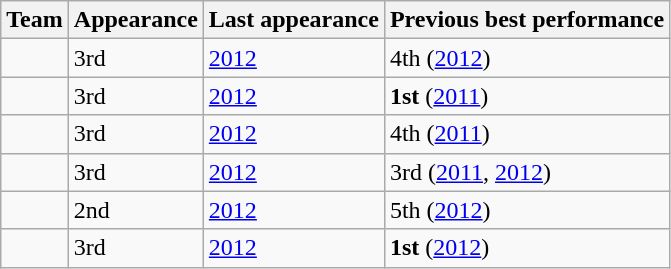<table class="wikitable sortable">
<tr>
<th>Team</th>
<th>Appearance</th>
<th>Last appearance</th>
<th>Previous best performance</th>
</tr>
<tr>
<td></td>
<td>3rd</td>
<td><a href='#'>2012</a></td>
<td>4th (<a href='#'>2012</a>)</td>
</tr>
<tr>
<td></td>
<td>3rd</td>
<td><a href='#'>2012</a></td>
<td><strong>1st</strong> (<a href='#'>2011</a>)</td>
</tr>
<tr>
<td></td>
<td>3rd</td>
<td><a href='#'>2012</a></td>
<td>4th (<a href='#'>2011</a>)</td>
</tr>
<tr>
<td></td>
<td>3rd</td>
<td><a href='#'>2012</a></td>
<td>3rd (<a href='#'>2011</a>, <a href='#'>2012</a>)</td>
</tr>
<tr>
<td></td>
<td>2nd</td>
<td><a href='#'>2012</a></td>
<td>5th (<a href='#'>2012</a>)</td>
</tr>
<tr>
<td></td>
<td>3rd</td>
<td><a href='#'>2012</a></td>
<td><strong>1st</strong> (<a href='#'>2012</a>)</td>
</tr>
</table>
